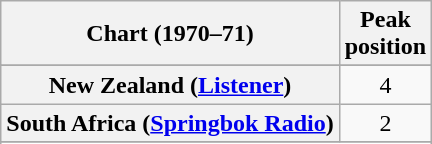<table class="wikitable sortable plainrowheaders" style="text-align:center">
<tr>
<th>Chart (1970–71)</th>
<th>Peak<br>position</th>
</tr>
<tr>
</tr>
<tr>
</tr>
<tr>
</tr>
<tr>
</tr>
<tr>
</tr>
<tr>
</tr>
<tr>
<th scope="row">New Zealand (<a href='#'>Listener</a>)</th>
<td>4</td>
</tr>
<tr>
<th scope="row">South Africa (<a href='#'>Springbok Radio</a>)</th>
<td>2</td>
</tr>
<tr>
</tr>
<tr>
</tr>
</table>
